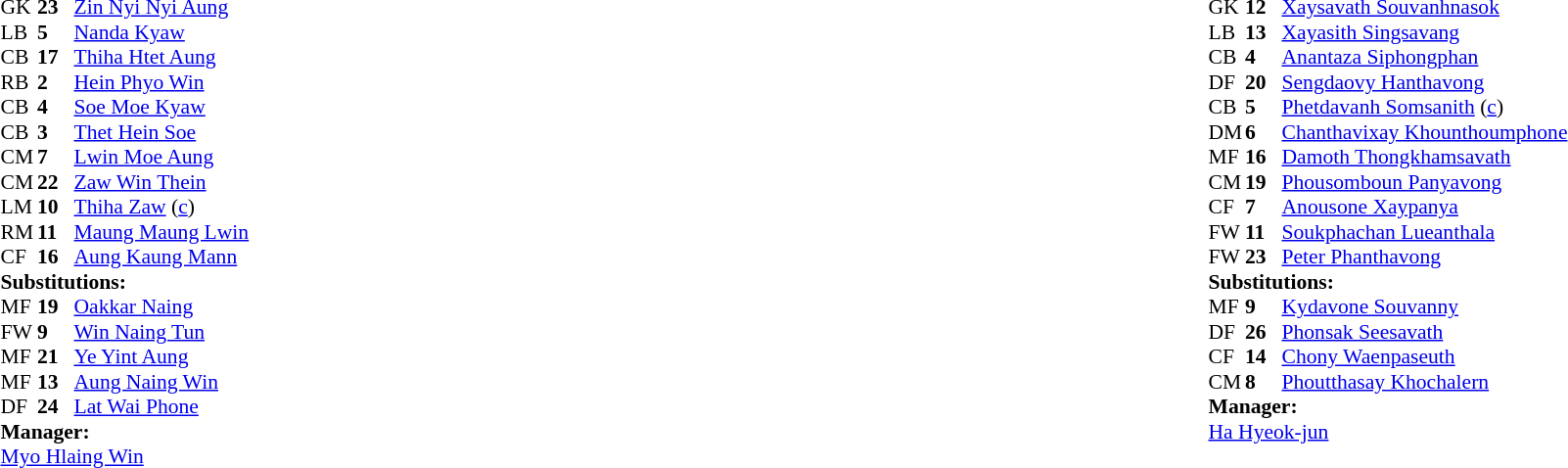<table width="100%">
<tr>
<td valign="top" width="40%"><br><table style="font-size:90%" cellspacing="0" cellpadding="0">
<tr>
<th width=25></th>
<th width=25></th>
</tr>
<tr>
<td>GK</td>
<td><strong>23</strong></td>
<td><a href='#'>Zin Nyi Nyi Aung</a></td>
</tr>
<tr>
<td>LB</td>
<td><strong>5</strong></td>
<td><a href='#'>Nanda Kyaw</a></td>
<td></td>
<td></td>
</tr>
<tr>
<td>CB</td>
<td><strong>17</strong></td>
<td><a href='#'>Thiha Htet Aung</a></td>
<td></td>
<td></td>
</tr>
<tr>
<td>RB</td>
<td><strong>2</strong></td>
<td><a href='#'>Hein Phyo Win</a></td>
</tr>
<tr>
<td>CB</td>
<td><strong>4</strong></td>
<td><a href='#'>Soe Moe Kyaw</a></td>
</tr>
<tr>
<td>CB</td>
<td><strong>3</strong></td>
<td><a href='#'>Thet Hein Soe</a></td>
<td></td>
<td></td>
</tr>
<tr>
<td>CM</td>
<td><strong>7</strong></td>
<td><a href='#'>Lwin Moe Aung</a></td>
</tr>
<tr>
<td>CM</td>
<td><strong>22</strong></td>
<td><a href='#'>Zaw Win Thein</a></td>
</tr>
<tr>
<td>LM</td>
<td><strong>10</strong></td>
<td><a href='#'>Thiha Zaw</a> (<a href='#'>c</a>)</td>
<td></td>
<td></td>
</tr>
<tr>
<td>RM</td>
<td><strong>11</strong></td>
<td><a href='#'>Maung Maung Lwin</a></td>
<td></td>
</tr>
<tr>
<td>CF</td>
<td><strong>16</strong></td>
<td><a href='#'>Aung Kaung Mann</a></td>
<td></td>
<td></td>
</tr>
<tr>
<td colspan=3><strong>Substitutions:</strong></td>
</tr>
<tr>
<td>MF</td>
<td><strong>19</strong></td>
<td><a href='#'>Oakkar Naing</a></td>
<td></td>
<td></td>
</tr>
<tr>
<td>FW</td>
<td><strong>9</strong></td>
<td><a href='#'>Win Naing Tun</a></td>
<td></td>
<td></td>
</tr>
<tr>
<td>MF</td>
<td><strong>21</strong></td>
<td><a href='#'>Ye Yint Aung</a></td>
<td></td>
<td></td>
</tr>
<tr>
<td>MF</td>
<td><strong>13</strong></td>
<td><a href='#'>Aung Naing Win</a></td>
<td></td>
<td></td>
</tr>
<tr>
<td>DF</td>
<td><strong>24</strong></td>
<td><a href='#'>Lat Wai Phone</a></td>
<td></td>
<td></td>
</tr>
<tr>
<td colspan=3><strong>Manager:</strong></td>
</tr>
<tr>
<td colspan=3><a href='#'>Myo Hlaing Win</a></td>
</tr>
</table>
</td>
<td valign="top"></td>
<td valign="top" width="50%"><br><table style="font-size:90%; margin:auto" cellspacing="0" cellpadding="0">
<tr>
<th width=25></th>
<th width=25></th>
</tr>
<tr>
<td>GK</td>
<td><strong>12</strong></td>
<td><a href='#'>Xaysavath Souvanhnasok</a></td>
<td></td>
</tr>
<tr>
<td>LB</td>
<td><strong>13</strong></td>
<td><a href='#'>Xayasith Singsavang</a></td>
<td></td>
<td></td>
</tr>
<tr>
<td>CB</td>
<td><strong>4</strong></td>
<td><a href='#'>Anantaza Siphongphan</a></td>
</tr>
<tr>
<td>DF</td>
<td><strong>20</strong></td>
<td><a href='#'>Sengdaovy Hanthavong</a></td>
</tr>
<tr>
<td>CB</td>
<td><strong>5</strong></td>
<td><a href='#'>Phetdavanh Somsanith</a> (<a href='#'>c</a>)</td>
</tr>
<tr>
<td>DM</td>
<td><strong>6</strong></td>
<td><a href='#'>Chanthavixay Khounthoumphone</a></td>
<td></td>
<td></td>
</tr>
<tr>
<td>MF</td>
<td><strong>16</strong></td>
<td><a href='#'>Damoth Thongkhamsavath</a></td>
</tr>
<tr>
<td>CM</td>
<td><strong>19</strong></td>
<td><a href='#'>Phousomboun Panyavong</a></td>
<td></td>
<td></td>
</tr>
<tr>
<td>CF</td>
<td><strong>7</strong></td>
<td><a href='#'>Anousone Xaypanya</a></td>
<td></td>
<td></td>
</tr>
<tr>
<td>FW</td>
<td><strong>11</strong></td>
<td><a href='#'>Soukphachan Lueanthala</a></td>
</tr>
<tr>
<td>FW</td>
<td><strong>23</strong></td>
<td><a href='#'>Peter Phanthavong</a></td>
</tr>
<tr>
<td colspan=3><strong>Substitutions:</strong></td>
</tr>
<tr>
<td>MF</td>
<td><strong>9</strong></td>
<td><a href='#'>Kydavone Souvanny</a></td>
<td></td>
<td></td>
</tr>
<tr>
<td>DF</td>
<td><strong>26</strong></td>
<td><a href='#'>Phonsak Seesavath</a></td>
<td></td>
<td></td>
</tr>
<tr>
<td>CF</td>
<td><strong>14</strong></td>
<td><a href='#'>Chony Waenpaseuth</a></td>
<td></td>
<td></td>
</tr>
<tr>
<td>CM</td>
<td><strong>8</strong></td>
<td><a href='#'>Phoutthasay Khochalern</a></td>
<td></td>
<td></td>
</tr>
<tr>
<td colspan=3><strong>Manager:</strong></td>
</tr>
<tr>
<td colspan=3> <a href='#'>Ha Hyeok-jun</a></td>
</tr>
</table>
</td>
</tr>
</table>
